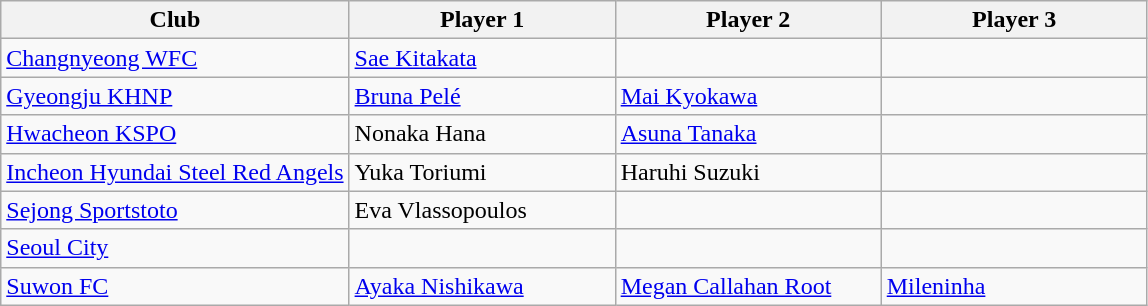<table class="wikitable">
<tr>
<th>Club</th>
<th style="width:170px;">Player 1</th>
<th style="width:170px;">Player 2</th>
<th style="width:170px;">Player 3</th>
</tr>
<tr>
<td><a href='#'>Changnyeong WFC</a></td>
<td> <a href='#'>Sae Kitakata</a></td>
<td></td>
<td></td>
</tr>
<tr>
<td><a href='#'>Gyeongju KHNP</a></td>
<td> <a href='#'>Bruna Pelé</a></td>
<td> <a href='#'>Mai Kyokawa</a></td>
<td></td>
</tr>
<tr>
<td><a href='#'>Hwacheon KSPO</a></td>
<td> Nonaka Hana</td>
<td> <a href='#'>Asuna Tanaka</a></td>
<td></td>
</tr>
<tr>
<td><a href='#'>Incheon Hyundai Steel Red Angels</a></td>
<td> Yuka Toriumi</td>
<td> Haruhi Suzuki</td>
<td></td>
</tr>
<tr>
<td><a href='#'>Sejong Sportstoto</a></td>
<td> Eva Vlassopoulos</td>
<td></td>
<td></td>
</tr>
<tr>
<td><a href='#'>Seoul City</a></td>
<td></td>
<td></td>
<td></td>
</tr>
<tr>
<td><a href='#'>Suwon FC</a></td>
<td> <a href='#'>Ayaka Nishikawa</a></td>
<td> <a href='#'>Megan Callahan Root</a></td>
<td> <a href='#'>Mileninha</a></td>
</tr>
</table>
